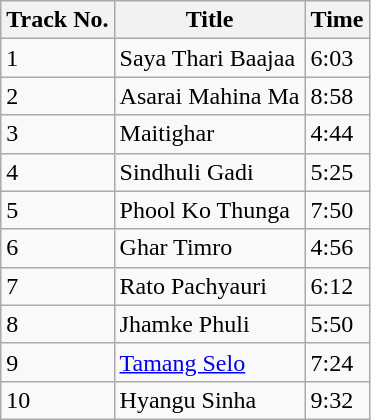<table class="wikitable">
<tr>
<th>Track No.</th>
<th>Title</th>
<th>Time</th>
</tr>
<tr>
<td>1</td>
<td>Saya Thari Baajaa</td>
<td>6:03</td>
</tr>
<tr>
<td>2</td>
<td>Asarai Mahina Ma</td>
<td>8:58</td>
</tr>
<tr>
<td>3</td>
<td>Maitighar</td>
<td>4:44</td>
</tr>
<tr>
<td>4</td>
<td>Sindhuli Gadi</td>
<td>5:25</td>
</tr>
<tr>
<td>5</td>
<td>Phool Ko Thunga</td>
<td>7:50</td>
</tr>
<tr>
<td>6</td>
<td>Ghar Timro</td>
<td>4:56</td>
</tr>
<tr>
<td>7</td>
<td>Rato Pachyauri</td>
<td>6:12</td>
</tr>
<tr>
<td>8</td>
<td>Jhamke Phuli</td>
<td>5:50</td>
</tr>
<tr>
<td>9</td>
<td><a href='#'>Tamang Selo</a></td>
<td>7:24</td>
</tr>
<tr>
<td>10</td>
<td>Hyangu Sinha</td>
<td>9:32</td>
</tr>
</table>
